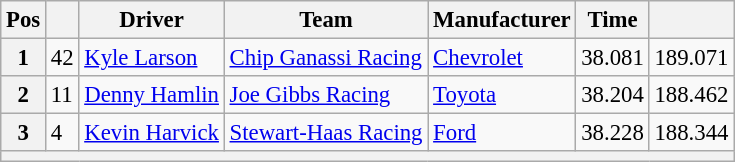<table class="wikitable" style="font-size:95%">
<tr>
<th>Pos</th>
<th></th>
<th>Driver</th>
<th>Team</th>
<th>Manufacturer</th>
<th>Time</th>
<th></th>
</tr>
<tr>
<th>1</th>
<td>42</td>
<td><a href='#'>Kyle Larson</a></td>
<td><a href='#'>Chip Ganassi Racing</a></td>
<td><a href='#'>Chevrolet</a></td>
<td>38.081</td>
<td>189.071</td>
</tr>
<tr>
<th>2</th>
<td>11</td>
<td><a href='#'>Denny Hamlin</a></td>
<td><a href='#'>Joe Gibbs Racing</a></td>
<td><a href='#'>Toyota</a></td>
<td>38.204</td>
<td>188.462</td>
</tr>
<tr>
<th>3</th>
<td>4</td>
<td><a href='#'>Kevin Harvick</a></td>
<td><a href='#'>Stewart-Haas Racing</a></td>
<td><a href='#'>Ford</a></td>
<td>38.228</td>
<td>188.344</td>
</tr>
<tr>
<th colspan="7"></th>
</tr>
</table>
